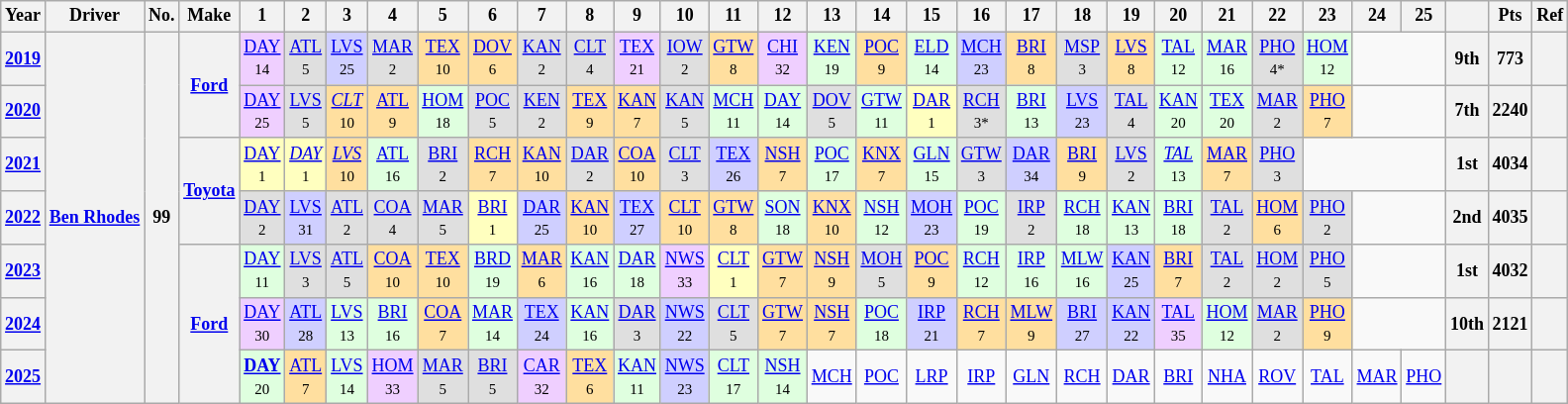<table class="wikitable" style="text-align:center; font-size:75%">
<tr>
<th>Year</th>
<th>Driver</th>
<th>No.</th>
<th>Make</th>
<th>1</th>
<th>2</th>
<th>3</th>
<th>4</th>
<th>5</th>
<th>6</th>
<th>7</th>
<th>8</th>
<th>9</th>
<th>10</th>
<th>11</th>
<th>12</th>
<th>13</th>
<th>14</th>
<th>15</th>
<th>16</th>
<th>17</th>
<th>18</th>
<th>19</th>
<th>20</th>
<th>21</th>
<th>22</th>
<th>23</th>
<th>24</th>
<th>25</th>
<th></th>
<th>Pts</th>
<th>Ref</th>
</tr>
<tr>
<th><a href='#'>2019</a></th>
<th rowspan="7"><a href='#'>Ben Rhodes</a></th>
<th rowspan="7">99</th>
<th rowspan="2"><a href='#'>Ford</a></th>
<td style="background:#EFCFFF;"><a href='#'>DAY</a><br><small>14</small></td>
<td style="background:#DFDFDF;"><a href='#'>ATL</a><br><small>5</small></td>
<td style="background:#CFCFFF;"><a href='#'>LVS</a><br><small>25</small></td>
<td style="background:#DFDFDF;"><a href='#'>MAR</a><br><small>2</small></td>
<td style="background:#FFDF9F;"><a href='#'>TEX</a><br><small>10</small></td>
<td style="background:#FFDF9F;"><a href='#'>DOV</a><br><small>6</small></td>
<td style="background:#DFDFDF;"><a href='#'>KAN</a><br><small>2</small></td>
<td style="background:#DFDFDF;"><a href='#'>CLT</a><br><small>4</small></td>
<td style="background:#EFCFFF;"><a href='#'>TEX</a><br><small>21</small></td>
<td style="background:#DFDFDF;"><a href='#'>IOW</a><br><small>2</small></td>
<td style="background:#FFDF9F;"><a href='#'>GTW</a><br><small>8</small></td>
<td style="background:#EFCFFF;"><a href='#'>CHI</a><br><small>32</small></td>
<td style="background:#DFFFDF;"><a href='#'>KEN</a><br><small>19</small></td>
<td style="background:#FFDF9F;"><a href='#'>POC</a><br><small>9</small></td>
<td style="background:#DFFFDF;"><a href='#'>ELD</a><br><small>14</small></td>
<td style="background:#CFCFFF;"><a href='#'>MCH</a><br><small>23</small></td>
<td style="background:#FFDF9F;"><a href='#'>BRI</a><br><small>8</small></td>
<td style="background:#DFDFDF;"><a href='#'>MSP</a><br><small>3</small></td>
<td style="background:#FFDF9F;"><a href='#'>LVS</a><br><small>8</small></td>
<td style="background:#DFFFDF;"><a href='#'>TAL</a><br><small>12</small></td>
<td style="background:#DFFFDF;"><a href='#'>MAR</a><br><small>16</small></td>
<td style="background:#DFDFDF;"><a href='#'>PHO</a><br><small>4*</small></td>
<td style="background:#DFFFDF;"><a href='#'>HOM</a><br><small>12</small></td>
<td colspan="2"></td>
<th>9th</th>
<th>773</th>
<th></th>
</tr>
<tr>
<th><a href='#'>2020</a></th>
<td style="background:#EFCFFF;"><a href='#'>DAY</a><br><small>25</small></td>
<td style="background:#DFDFDF;"><a href='#'>LVS</a><br><small>5</small></td>
<td style="background:#FFDF9F;"><em><a href='#'>CLT</a></em><br><small>10</small></td>
<td style="background:#FFDF9F;"><a href='#'>ATL</a><br><small>9</small></td>
<td style="background:#DFFFDF;"><a href='#'>HOM</a><br><small>18</small></td>
<td style="background:#DFDFDF;"><a href='#'>POC</a><br><small>5</small></td>
<td style="background:#DFDFDF;"><a href='#'>KEN</a><br><small>2</small></td>
<td style="background:#FFDF9F;"><a href='#'>TEX</a><br><small>9</small></td>
<td style="background:#FFDF9F;"><a href='#'>KAN</a><br><small>7</small></td>
<td style="background:#DFDFDF;"><a href='#'>KAN</a><br><small>5</small></td>
<td style="background:#DFFFDF;"><a href='#'>MCH</a><br><small>11</small></td>
<td style="background:#DFFFDF;"><a href='#'>DAY</a><br><small>14</small></td>
<td style="background:#DFDFDF;"><a href='#'>DOV</a><br><small>5</small></td>
<td style="background:#DFFFDF;"><a href='#'>GTW</a><br><small>11</small></td>
<td style="background:#FFFFBF;"><a href='#'>DAR</a><br><small>1</small></td>
<td style="background:#DFDFDF;"><a href='#'>RCH</a><br><small>3*</small></td>
<td style="background:#DFFFDF;"><a href='#'>BRI</a><br><small>13</small></td>
<td style="background:#CFCFFF;"><a href='#'>LVS</a><br><small>23</small></td>
<td style="background:#DFDFDF;"><a href='#'>TAL</a><br><small>4</small></td>
<td style="background:#DFFFDF;"><a href='#'>KAN</a><br><small>20</small></td>
<td style="background:#DFFFDF;"><a href='#'>TEX</a><br><small>20</small></td>
<td style="background:#DFDFDF;"><a href='#'>MAR</a><br><small>2</small></td>
<td style="background:#FFDF9F;"><a href='#'>PHO</a><br><small>7</small></td>
<td colspan="2"></td>
<th>7th</th>
<th>2240</th>
<th></th>
</tr>
<tr>
<th><a href='#'>2021</a></th>
<th rowspan="2"><a href='#'>Toyota</a></th>
<td style="background:#FFFFBF;"><a href='#'>DAY</a><br><small>1</small></td>
<td style="background:#FFFFBF;"><em><a href='#'>DAY</a></em><br><small>1</small></td>
<td style="background:#FFDF9F;"><em><a href='#'>LVS</a></em><br><small>10</small></td>
<td style="background:#DFFFDF;"><a href='#'>ATL</a><br><small>16</small></td>
<td style="background:#DFDFDF;"><a href='#'>BRI</a><br><small>2</small></td>
<td style="background:#FFDF9F;"><a href='#'>RCH</a><br><small>7</small></td>
<td style="background:#FFDF9F;"><a href='#'>KAN</a><br><small>10</small></td>
<td style="background:#DFDFDF;"><a href='#'>DAR</a><br><small>2</small></td>
<td style="background:#FFDF9F;"><a href='#'>COA</a><br><small>10</small></td>
<td style="background:#DFDFDF;"><a href='#'>CLT</a><br><small>3</small></td>
<td style="background:#CFCFFF;"><a href='#'>TEX</a><br><small>26</small></td>
<td style="background:#FFDF9F;"><a href='#'>NSH</a><br><small>7</small></td>
<td style="background:#DFFFDF;"><a href='#'>POC</a><br><small>17</small></td>
<td style="background:#FFDF9F;"><a href='#'>KNX</a><br><small>7</small></td>
<td style="background:#DFFFDF;"><a href='#'>GLN</a><br><small>15</small></td>
<td style="background:#DFDFDF;"><a href='#'>GTW</a><br><small>3</small></td>
<td style="background:#CFCFFF;"><a href='#'>DAR</a><br><small>34</small></td>
<td style="background:#FFDF9F;"><a href='#'>BRI</a><br><small>9</small></td>
<td style="background:#DFDFDF;"><a href='#'>LVS</a><br><small>2</small></td>
<td style="background:#DFFFDF;"><em><a href='#'>TAL</a></em><br><small>13</small></td>
<td style="background:#FFDF9F;"><a href='#'>MAR</a><br><small>7</small></td>
<td style="background:#DFDFDF;"><a href='#'>PHO</a><br><small>3</small></td>
<td colspan="3"></td>
<th>1st</th>
<th>4034</th>
<th></th>
</tr>
<tr>
<th><a href='#'>2022</a></th>
<td style="background:#DFDFDF;"><a href='#'>DAY</a><br><small>2</small></td>
<td style="background:#CFCFFF;"><a href='#'>LVS</a><br><small>31</small></td>
<td style="background:#DFDFDF;"><a href='#'>ATL</a><br><small>2</small></td>
<td style="background:#DFDFDF;"><a href='#'>COA</a><br><small>4</small></td>
<td style="background:#DFDFDF;"><a href='#'>MAR</a><br><small>5</small></td>
<td style="background:#FFFFBF;"><a href='#'>BRI</a><br><small>1</small></td>
<td style="background:#CFCFFF;"><a href='#'>DAR</a><br><small>25</small></td>
<td style="background:#FFDF9F;"><a href='#'>KAN</a><br><small>10</small></td>
<td style="background:#CFCFFF;"><a href='#'>TEX</a><br><small>27</small></td>
<td style="background:#FFDF9F;"><a href='#'>CLT</a><br><small>10</small></td>
<td style="background:#FFDF9F;"><a href='#'>GTW</a><br><small>8</small></td>
<td style="background:#DFFFDF;"><a href='#'>SON</a><br><small>18</small></td>
<td style="background:#FFDF9F;"><a href='#'>KNX</a><br><small>10</small></td>
<td style="background:#DFFFDF;"><a href='#'>NSH</a><br><small>12</small></td>
<td style="background:#CFCFFF;"><a href='#'>MOH</a><br><small>23</small></td>
<td style="background:#DFFFDF;"><a href='#'>POC</a> <br><small>19</small></td>
<td style="background:#DFDFDF;"><a href='#'>IRP</a> <br><small>2</small></td>
<td style="background:#DFFFDF;"><a href='#'>RCH</a><br><small>18</small></td>
<td style="background:#DFFFDF;"><a href='#'>KAN</a><br><small>13</small></td>
<td style="background:#DFFFDF;"><a href='#'>BRI</a><br><small>18</small></td>
<td style="background:#DFDFDF;"><a href='#'>TAL</a><br><small>2</small></td>
<td style="background:#FFDF9F;"><a href='#'>HOM</a><br><small>6</small></td>
<td style="background:#DFDFDF;"><a href='#'>PHO</a><br><small>2</small></td>
<td colspan="2"></td>
<th>2nd</th>
<th>4035</th>
<th></th>
</tr>
<tr>
<th><a href='#'>2023</a></th>
<th rowspan="3"><a href='#'>Ford</a></th>
<td style="background:#DFFFDF;"><a href='#'>DAY</a><br><small>11</small></td>
<td style="background:#DFDFDF;"><a href='#'>LVS</a><br><small>3</small></td>
<td style="background:#DFDFDF;"><a href='#'>ATL</a><br><small>5</small></td>
<td style="background:#FFDF9F;"><a href='#'>COA</a><br><small>10</small></td>
<td style="background:#FFDF9F;"><a href='#'>TEX</a><br><small>10</small></td>
<td style="background:#DFFFDF;"><a href='#'>BRD</a><br><small>19</small></td>
<td style="background:#FFDF9F;"><a href='#'>MAR</a><br><small>6</small></td>
<td style="background:#DFFFDF;"><a href='#'>KAN</a><br><small>16</small></td>
<td style="background:#DFFFDF;"><a href='#'>DAR</a><br><small>18</small></td>
<td style="background:#EFCFFF;"><a href='#'>NWS</a><br><small>33</small></td>
<td style="background:#FFFFBF;"><a href='#'>CLT</a><br><small>1</small></td>
<td style="background:#FFDF9F;"><a href='#'>GTW</a><br><small>7</small></td>
<td style="background:#FFDF9F;"><a href='#'>NSH</a><br><small>9</small></td>
<td style="background:#DFDFDF;"><a href='#'>MOH</a><br><small>5</small></td>
<td style="background:#FFDF9F;"><a href='#'>POC</a><br><small>9</small></td>
<td style="background:#DFFFDF;"><a href='#'>RCH</a><br><small>12</small></td>
<td style="background:#DFFFDF;"><a href='#'>IRP</a><br><small>16</small></td>
<td style="background:#DFFFDF;"><a href='#'>MLW</a><br><small>16</small></td>
<td style="background:#CFCFFF;"><a href='#'>KAN</a><br><small>25</small></td>
<td style="background:#FFDF9F;"><a href='#'>BRI</a><br><small>7</small></td>
<td style="background:#DFDFDF;"><a href='#'>TAL</a><br><small>2</small></td>
<td style="background:#DFDFDF;"><a href='#'>HOM</a><br><small>2</small></td>
<td style="background:#DFDFDF;"><a href='#'>PHO</a><br><small>5</small></td>
<td colspan="2"></td>
<th>1st</th>
<th>4032</th>
<th></th>
</tr>
<tr>
<th><a href='#'>2024</a></th>
<td style="background:#EFCFFF;"><a href='#'>DAY</a><br><small>30</small></td>
<td style="background:#CFCFFF;"><a href='#'>ATL</a><br><small>28</small></td>
<td style="background:#DFFFDF;"><a href='#'>LVS</a><br><small>13</small></td>
<td style="background:#DFFFDF;"><a href='#'>BRI</a><br><small>16</small></td>
<td style="background:#FFDF9F;"><a href='#'>COA</a><br><small>7</small></td>
<td style="background:#DFFFDF;"><a href='#'>MAR</a><br><small>14</small></td>
<td style="background:#CFCFFF;"><a href='#'>TEX</a><br><small>24</small></td>
<td style="background:#DFFFDF;"><a href='#'>KAN</a><br><small>16</small></td>
<td style="background:#DFDFDF;"><a href='#'>DAR</a><br><small>3</small></td>
<td style="background:#CFCFFF;"><a href='#'>NWS</a><br><small>22</small></td>
<td style="background:#DFDFDF;"><a href='#'>CLT</a><br><small>5</small></td>
<td style="background:#FFDF9F;"><a href='#'>GTW</a><br><small>7</small></td>
<td style="background:#FFDF9F;"><a href='#'>NSH</a><br><small>7</small></td>
<td style="background:#DFFFDF;"><a href='#'>POC</a><br><small>18</small></td>
<td style="background:#CFCFFF;"><a href='#'>IRP</a><br><small>21</small></td>
<td style="background:#FFDF9F;"><a href='#'>RCH</a><br><small>7</small></td>
<td style="background:#FFDF9F;"><a href='#'>MLW</a><br><small>9</small></td>
<td style="background:#CFCFFF;"><a href='#'>BRI</a><br><small>27</small></td>
<td style="background:#CFCFFF;"><a href='#'>KAN</a><br><small>22</small></td>
<td style="background:#EFCFFF;"><a href='#'>TAL</a><br><small>35</small></td>
<td style="background:#DFFFDF;"><a href='#'>HOM</a><br><small>12</small></td>
<td style="background:#DFDFDF;"><a href='#'>MAR</a><br><small>2</small></td>
<td style="background:#FFDF9F;"><a href='#'>PHO</a><br><small>9</small></td>
<td colspan="2"></td>
<th>10th</th>
<th>2121</th>
<th></th>
</tr>
<tr>
<th><a href='#'>2025</a></th>
<td style="background:#DFFFDF;"><strong><a href='#'>DAY</a></strong><br><small>20</small></td>
<td style="background:#FFDF9F;"><a href='#'>ATL</a><br><small>7</small></td>
<td style="background:#DFFFDF;"><a href='#'>LVS</a><br><small>14</small></td>
<td style="background:#EFCFFF;"><a href='#'>HOM</a><br><small>33</small></td>
<td style="background:#DFDFDF;"><a href='#'>MAR</a><br><small>5</small></td>
<td style="background:#DFDFDF;"><a href='#'>BRI</a><br><small>5</small></td>
<td style="background:#EFCFFF;"><a href='#'>CAR</a><br><small>32</small></td>
<td style="background:#FFDF9F;"><a href='#'>TEX</a><br><small>6</small></td>
<td style="background:#DFFFDF;"><a href='#'>KAN</a><br><small>11</small></td>
<td style="background:#CFCFFF;"><a href='#'>NWS</a><br><small>23</small></td>
<td style="background:#DFFFDF;"><a href='#'>CLT</a><br><small>17</small></td>
<td style="background:#DFFFDF;"><a href='#'>NSH</a><br><small>14</small></td>
<td><a href='#'>MCH</a></td>
<td><a href='#'>POC</a></td>
<td><a href='#'>LRP</a></td>
<td><a href='#'>IRP</a></td>
<td><a href='#'>GLN</a></td>
<td><a href='#'>RCH</a></td>
<td><a href='#'>DAR</a></td>
<td><a href='#'>BRI</a></td>
<td><a href='#'>NHA</a></td>
<td><a href='#'>ROV</a></td>
<td><a href='#'>TAL</a></td>
<td><a href='#'>MAR</a></td>
<td><a href='#'>PHO</a></td>
<th></th>
<th></th>
<th></th>
</tr>
</table>
